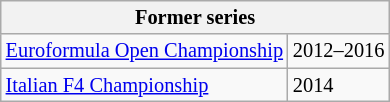<table class="wikitable" border="1" style="font-size:85%;">
<tr>
<th colspan=2>Former series</th>
</tr>
<tr>
<td><a href='#'>Euroformula Open Championship</a></td>
<td>2012–2016</td>
</tr>
<tr>
<td><a href='#'>Italian F4 Championship</a></td>
<td>2014</td>
</tr>
</table>
